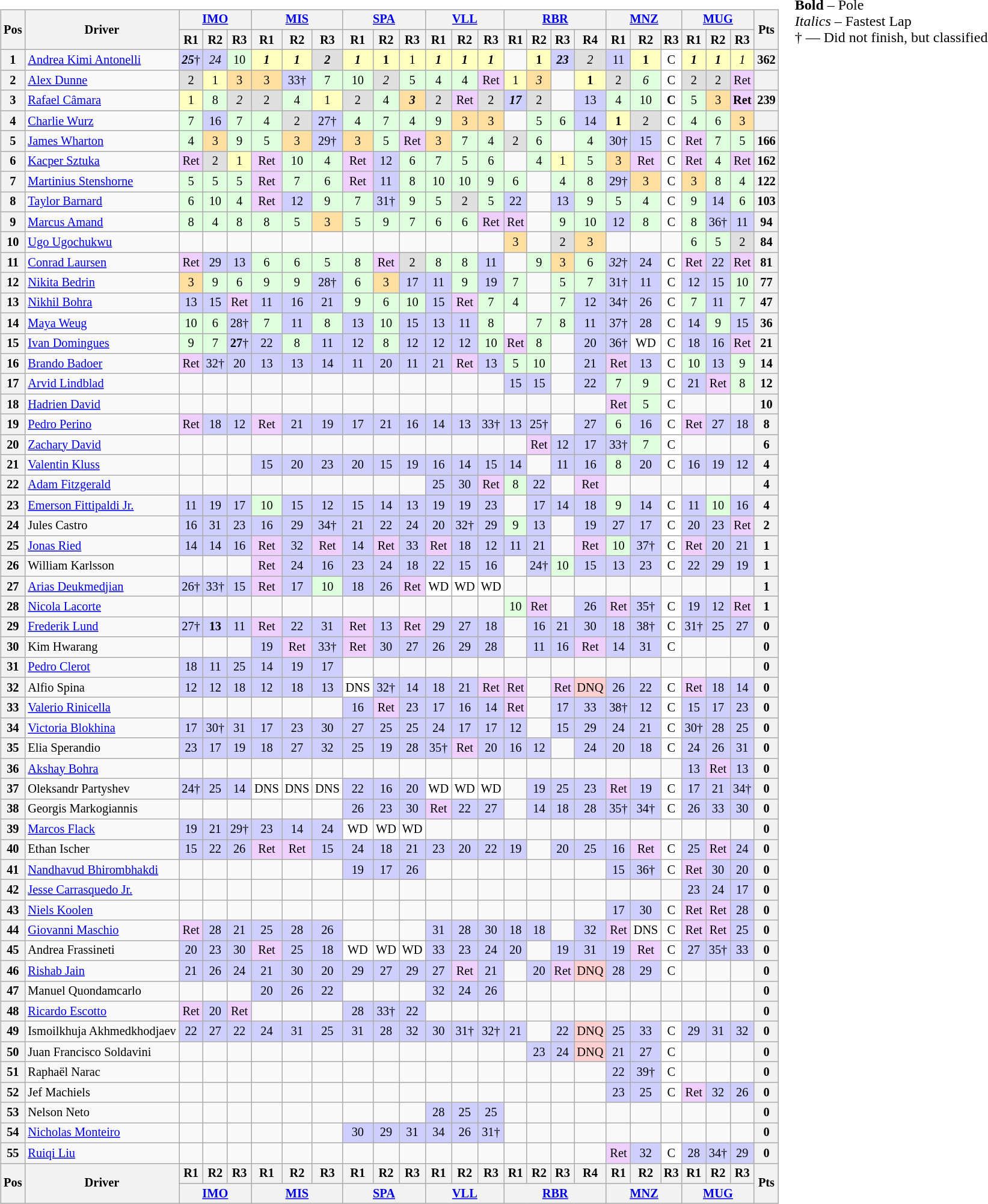<table>
<tr>
<td><br><table class="wikitable" style="font-size: 85%; text-align:center">
<tr>
<th rowspan=2>Pos</th>
<th rowspan=2>Driver</th>
<th colspan=3><a href='#'>IMO</a><br></th>
<th colspan=3><a href='#'>MIS</a><br></th>
<th colspan=3><a href='#'>SPA</a><br></th>
<th colspan=3><a href='#'>VLL</a><br></th>
<th colspan=4><a href='#'>RBR</a><br></th>
<th colspan=3><a href='#'>MNZ</a><br></th>
<th colspan=3><a href='#'>MUG</a><br></th>
<th rowspan=2>Pts</th>
</tr>
<tr>
<th>R1</th>
<th>R2</th>
<th>R3</th>
<th>R1</th>
<th>R2</th>
<th>R3</th>
<th>R1</th>
<th>R2</th>
<th>R3</th>
<th>R1</th>
<th>R2</th>
<th>R3</th>
<th>R1</th>
<th>R2</th>
<th>R3</th>
<th>R4</th>
<th>R1</th>
<th>R2</th>
<th>R3</th>
<th>R1</th>
<th>R2</th>
<th>R3</th>
</tr>
<tr>
<th>1</th>
<td style="text-align:left"> <a href='#'>Andrea Kimi Antonelli</a></td>
<td style="background:#CFCFFF"><strong><em>25</em></strong>†</td>
<td style="background:#CFCFFF"><em>24</em></td>
<td style="background:#DFFFDF">10</td>
<td style="background:#FFFFBF"><strong><em>1</em></strong></td>
<td style="background:#FFFFBF"><strong><em>1</em></strong></td>
<td style="background:#DFDFDF"><strong><em>2</em></strong></td>
<td style="background:#FFFFBF"><strong><em>1</em></strong></td>
<td style="background:#FFFFBF"><strong>1</strong></td>
<td style="background:#FFFFBF">1</td>
<td style="background:#FFFFBF"><strong><em>1</em></strong></td>
<td style="background:#FFFFBF"><strong><em>1</em></strong></td>
<td style="background:#FFFFBF"><strong><em>1</em></strong></td>
<td></td>
<td style="background:#FFFFBF"><strong>1</strong></td>
<td style="background:#CFCFFF"><strong><em>23</em></strong></td>
<td style="background:#DFDFDF"><em>2</em></td>
<td style="background:#CFCFFF">11</td>
<td style="background:#FFFFBF"><strong>1</strong></td>
<td style="background:#FFFFFF">C</td>
<td style="background:#FFFFBF"><strong><em>1</em></strong></td>
<td style="background:#FFFFBF"><strong><em>1</em></strong></td>
<td style="background:#FFFFBF"><em>1</em></td>
<th>362</th>
</tr>
<tr>
<th>2</th>
<td style="text-align:left"> <a href='#'>Alex Dunne</a></td>
<td style="background:#DFDFDF">2</td>
<td style="background:#FFFFBF">1</td>
<td style="background:#FFDF9F">3</td>
<td style="background:#FFDF9F">3</td>
<td style="background:#CFCFFF">33†</td>
<td style="background:#DFFFDF">7</td>
<td style="background:#DFFFDF">10</td>
<td style="background:#DFDFDF"><em>2</em></td>
<td style="background:#DFFFDF">5</td>
<td style="background:#DFFFDF">4</td>
<td style="background:#DFFFDF">4</td>
<td style="background:#EFCFFF">Ret</td>
<td style="background:#FFFFBF">1</td>
<td style="background:#FFDF9F"><em>3</em></td>
<td></td>
<td style="background:#FFFFBF"><strong>1</strong></td>
<td style="background:#DFDFDF">2</td>
<td style="background:#DFFFDF"><em>6</em></td>
<td style="background:#FFFFFF">C</td>
<td style="background:#DFDFDF">2</td>
<td style="background:#DFDFDF">2</td>
<td style="background:#EFCFFF">Ret</td>
<th></th>
</tr>
<tr>
<th>3</th>
<td style="text-align:left"> <a href='#'>Rafael Câmara</a></td>
<td style="background:#FFFFBF">1</td>
<td style="background:#DFFFDF">8</td>
<td style="background:#DFDFDF"><em>2</em></td>
<td style="background:#DFDFDF">2</td>
<td style="background:#DFFFDF">4</td>
<td style="background:#FFFFBF">1</td>
<td style="background:#DFDFDF">2</td>
<td style="background:#DFFFDF">4</td>
<td style="background:#FFDF9F"><strong><em>3</em></strong></td>
<td style="background:#DFDFDF">2</td>
<td style="background:#EFCFFF">Ret</td>
<td style="background:#DFDFDF">2</td>
<td style="background:#CFCFFF"><strong><em>17</em></strong></td>
<td style="background:#DFDFDF">2</td>
<td></td>
<td style="background:#CFCFFF">13</td>
<td style="background:#DFFFDF">4</td>
<td style="background:#DFFFDF">10</td>
<td style="background:#FFFFFF"><strong>C</strong></td>
<td style="background:#DFFFDF">5</td>
<td style="background:#FFDF9F">3</td>
<td style="background:#EFCFFF"><strong>Ret</strong></td>
<th>239</th>
</tr>
<tr>
<th>4</th>
<td style="text-align:left"> <a href='#'>Charlie Wurz</a></td>
<td style="background:#DFFFDF">7</td>
<td style="background:#CFCFFF">16</td>
<td style="background:#DFFFDF">7</td>
<td style="background:#DFFFDF">4</td>
<td style="background:#DFDFDF">2</td>
<td style="background:#CFCFFF">27†</td>
<td style="background:#DFFFDF">4</td>
<td style="background:#DFFFDF">7</td>
<td style="background:#DFFFDF">4</td>
<td style="background:#DFFFDF">9</td>
<td style="background:#FFDF9F">3</td>
<td style="background:#FFDF9F">3</td>
<td></td>
<td style="background:#DFFFDF">5</td>
<td style="background:#DFFFDF">6</td>
<td style="background:#CFCFFF">14</td>
<td style="background:#FFFFBF"><strong>1</strong></td>
<td style="background:#DFDFDF">2</td>
<td style="background:#FFFFFF">C</td>
<td style="background:#DFFFDF">4</td>
<td style="background:#DFFFDF">6</td>
<td style="background:#FFDF9F">3</td>
<th></th>
</tr>
<tr>
<th>5</th>
<td style="text-align:left"> <a href='#'>James Wharton</a></td>
<td style="background:#DFFFDF">4</td>
<td style="background:#FFDF9F">3</td>
<td style="background:#DFFFDF">9</td>
<td style="background:#DFFFDF">5</td>
<td style="background:#FFDF9F">3</td>
<td style="background:#CFCFFF">29†</td>
<td style="background:#FFDF9F">3</td>
<td style="background:#DFFFDF">5</td>
<td style="background:#EFCFFF">Ret</td>
<td style="background:#FFDF9F">3</td>
<td style="background:#DFFFDF">7</td>
<td style="background:#DFFFDF">4</td>
<td style="background:#DFDFDF">2</td>
<td style="background:#DFFFDF">6</td>
<td></td>
<td style="background:#DFFFDF">4</td>
<td style="background:#CFCFFF">30†</td>
<td style="background:#CFCFFF">15</td>
<td style="background:#FFFFFF">C</td>
<td style="background:#EFCFFF">Ret</td>
<td style="background:#DFFFDF">7</td>
<td style="background:#DFFFDF">5</td>
<th>166</th>
</tr>
<tr>
<th>6</th>
<td style="text-align:left"> <a href='#'>Kacper Sztuka</a></td>
<td style="background:#EFCFFF">Ret</td>
<td style="background:#DFDFDF">2</td>
<td style="background:#FFFFBF">1</td>
<td style="background:#EFCFFF">Ret</td>
<td style="background:#DFFFDF">10</td>
<td style="background:#DFFFDF">4</td>
<td style="background:#EFCFFF">Ret</td>
<td style="background:#CFCFFF">12</td>
<td style="background:#DFFFDF">6</td>
<td style="background:#DFFFDF">7</td>
<td style="background:#DFFFDF">5</td>
<td style="background:#DFFFDF">6</td>
<td></td>
<td style="background:#DFFFDF">4</td>
<td style="background:#FFFFBF">1</td>
<td style="background:#DFFFDF">5</td>
<td style="background:#FFDF9F">3</td>
<td style="background:#EFCFFF">Ret</td>
<td style="background:#FFFFFF">C</td>
<td style="background:#EFCFFF">Ret</td>
<td style="background:#DFFFDF">4</td>
<td style="background:#EFCFFF">Ret</td>
<th>162</th>
</tr>
<tr>
<th>7</th>
<td style="text-align:left"> <a href='#'>Martinius Stenshorne</a></td>
<td style="background:#DFFFDF">5</td>
<td style="background:#DFFFDF">5</td>
<td style="background:#DFFFDF">5</td>
<td style="background:#EFCFFF">Ret</td>
<td style="background:#DFFFDF">7</td>
<td style="background:#DFFFDF">6</td>
<td style="background:#EFCFFF">Ret</td>
<td style="background:#CFCFFF">11</td>
<td style="background:#DFFFDF">8</td>
<td style="background:#DFFFDF">10</td>
<td style="background:#DFFFDF">10</td>
<td style="background:#DFFFDF">9</td>
<td style="background:#DFFFDF">6</td>
<td></td>
<td style="background:#DFFFDF">4</td>
<td style="background:#DFFFDF">8</td>
<td style="background:#CFCFFF">29†</td>
<td style="background:#FFDF9F">3</td>
<td style="background:#FFFFFF">C</td>
<td style="background:#FFDF9F">3</td>
<td style="background:#DFFFDF">8</td>
<td style="background:#DFFFDF">4</td>
<th>122</th>
</tr>
<tr>
<th>8</th>
<td style="text-align:left"> <a href='#'>Taylor Barnard</a></td>
<td style="background:#DFFFDF">6</td>
<td style="background:#DFFFDF">10</td>
<td style="background:#DFFFDF">4</td>
<td style="background:#EFCFFF">Ret</td>
<td style="background:#CFCFFF">12</td>
<td style="background:#DFFFDF">9</td>
<td style="background:#DFFFDF">7</td>
<td style="background:#CFCFFF">31†</td>
<td style="background:#DFFFDF">9</td>
<td style="background:#DFFFDF">5</td>
<td style="background:#DFDFDF">2</td>
<td style="background:#DFFFDF">5</td>
<td style="background:#CFCFFF">22</td>
<td></td>
<td style="background:#CFCFFF">13</td>
<td style="background:#DFFFDF">9</td>
<td style="background:#DFFFDF">5</td>
<td style="background:#DFFFDF">4</td>
<td style="background:#FFFFFF">C</td>
<td style="background:#DFFFDF">9</td>
<td style="background:#CFCFFF">14</td>
<td style="background:#DFFFDF">6</td>
<th>103</th>
</tr>
<tr>
<th>9</th>
<td style="text-align:left"> <a href='#'>Marcus Amand</a></td>
<td style="background:#DFFFDF">8</td>
<td style="background:#DFFFDF">4</td>
<td style="background:#DFFFDF">8</td>
<td style="background:#DFFFDF">8</td>
<td style="background:#DFFFDF">5</td>
<td style="background:#FFDF9F">3</td>
<td style="background:#DFFFDF">5</td>
<td style="background:#DFFFDF">9</td>
<td style="background:#DFFFDF">7</td>
<td style="background:#DFFFDF">6</td>
<td style="background:#DFFFDF">6</td>
<td style="background:#EFCFFF">Ret</td>
<td style="background:#EFCFFF">Ret</td>
<td></td>
<td style="background:#DFFFDF">9</td>
<td style="background:#DFFFDF">10</td>
<td style="background:#CFCFFF">12</td>
<td style="background:#DFFFDF">8</td>
<td style="background:#FFFFFF">C</td>
<td style="background:#DFFFDF">8</td>
<td style="background:#CFCFFF">36†</td>
<td style="background:#CFCFFF">11</td>
<th>94</th>
</tr>
<tr>
<th>10</th>
<td style="text-align:left"> <a href='#'>Ugo Ugochukwu</a></td>
<td></td>
<td></td>
<td></td>
<td></td>
<td></td>
<td></td>
<td></td>
<td></td>
<td></td>
<td></td>
<td></td>
<td></td>
<td style="background:#FFDF9F">3</td>
<td></td>
<td style="background:#DFDFDF">2</td>
<td style="background:#FFDF9F">3</td>
<td></td>
<td></td>
<td></td>
<td style="background:#DFFFDF">6</td>
<td style="background:#DFFFDF">5</td>
<td style="background:#DFDFDF">2</td>
<th>84</th>
</tr>
<tr>
<th>11</th>
<td style="text-align:left"> <a href='#'>Conrad Laursen</a></td>
<td style="background:#EFCFFF">Ret</td>
<td style="background:#CFCFFF">29</td>
<td style="background:#CFCFFF">13</td>
<td style="background:#DFFFDF">6</td>
<td style="background:#DFFFDF">6</td>
<td style="background:#DFFFDF">5</td>
<td style="background:#DFFFDF">8</td>
<td style="background:#EFCFFF">Ret</td>
<td style="background:#DFDFDF">2</td>
<td style="background:#DFFFDF">8</td>
<td style="background:#DFFFDF">8</td>
<td style="background:#CFCFFF">11</td>
<td></td>
<td style="background:#DFFFDF">9</td>
<td style="background:#FFDF9F">3</td>
<td style="background:#DFFFDF">6</td>
<td style="background:#CFCFFF"><em>32</em>†</td>
<td style="background:#CFCFFF">24</td>
<td style="background:#FFFFFF">C</td>
<td style="background:#EFCFFF">Ret</td>
<td style="background:#CFCFFF">22</td>
<td style="background:#EFCFFF">Ret</td>
<th>81</th>
</tr>
<tr>
<th>12</th>
<td style="text-align:left"> <a href='#'>Nikita Bedrin</a></td>
<td style="background:#FFDF9F">3</td>
<td style="background:#DFFFDF">9</td>
<td style="background:#DFFFDF">6</td>
<td style="background:#DFFFDF">9</td>
<td style="background:#DFFFDF">9</td>
<td style="background:#CFCFFF">28†</td>
<td style="background:#DFFFDF">6</td>
<td style="background:#FFDF9F">3</td>
<td style="background:#CFCFFF">17</td>
<td style="background:#CFCFFF">11</td>
<td style="background:#DFFFDF">9</td>
<td style="background:#CFCFFF">19</td>
<td style="background:#DFFFDF">7</td>
<td></td>
<td style="background:#DFFFDF">5</td>
<td style="background:#DFFFDF">7</td>
<td style="background:#CFCFFF">31†</td>
<td style="background:#CFCFFF">11</td>
<td style="background:#FFFFFF">C</td>
<td style="background:#CFCFFF">12</td>
<td style="background:#CFCFFF">15</td>
<td style="background:#DFFFDF">10</td>
<th>77</th>
</tr>
<tr>
<th>13</th>
<td style="text-align:left"> <a href='#'>Nikhil Bohra</a></td>
<td style="background:#CFCFFF">13</td>
<td style="background:#CFCFFF">15</td>
<td style="background:#EFCFFF">Ret</td>
<td style="background:#CFCFFF">11</td>
<td style="background:#CFCFFF">16</td>
<td style="background:#CFCFFF">21</td>
<td style="background:#DFFFDF">9</td>
<td style="background:#DFFFDF">6</td>
<td style="background:#DFFFDF">10</td>
<td style="background:#CFCFFF">15</td>
<td style="background:#EFCFFF">Ret</td>
<td style="background:#DFFFDF">7</td>
<td style="background:#DFFFDF">4</td>
<td></td>
<td style="background:#DFFFDF">7</td>
<td style="background:#CFCFFF">12</td>
<td style="background:#CFCFFF">34†</td>
<td style="background:#CFCFFF">26</td>
<td style="background:#FFFFFF">C</td>
<td style="background:#DFFFDF">7</td>
<td style="background:#CFCFFF">11</td>
<td style="background:#DFFFDF">7</td>
<th>47</th>
</tr>
<tr>
<th>14</th>
<td style="text-align:left"> <a href='#'>Maya Weug</a></td>
<td style="background:#DFFFDF">10</td>
<td style="background:#DFFFDF">6</td>
<td style="background:#CFCFFF">28†</td>
<td style="background:#DFFFDF">7</td>
<td style="background:#CFCFFF">11</td>
<td style="background:#DFFFDF">8</td>
<td style="background:#CFCFFF">13</td>
<td style="background:#DFFFDF">10</td>
<td style="background:#CFCFFF">15</td>
<td style="background:#CFCFFF">13</td>
<td style="background:#CFCFFF">11</td>
<td style="background:#DFFFDF">8</td>
<td></td>
<td style="background:#DFFFDF">7</td>
<td style="background:#DFFFDF">8</td>
<td style="background:#CFCFFF">11</td>
<td style="background:#CFCFFF">37†</td>
<td style="background:#CFCFFF">28</td>
<td style="background:#FFFFFF">C</td>
<td style="background:#CFCFFF">14</td>
<td style="background:#DFFFDF">9</td>
<td style="background:#CFCFFF">15</td>
<th>36</th>
</tr>
<tr>
<th>15</th>
<td style="text-align:left"> <a href='#'>Ivan Domingues</a></td>
<td style="background:#DFFFDF">9</td>
<td style="background:#DFFFDF">7</td>
<td style="background:#CFCFFF"><strong>27</strong>†</td>
<td style="background:#CFCFFF">22</td>
<td style="background:#DFFFDF">8</td>
<td style="background:#CFCFFF">11</td>
<td style="background:#CFCFFF">12</td>
<td style="background:#DFFFDF">8</td>
<td style="background:#CFCFFF">12</td>
<td style="background:#CFCFFF">12</td>
<td style="background:#CFCFFF">12</td>
<td style="background:#DFFFDF">10</td>
<td style="background:#EFCFFF">Ret</td>
<td style="background:#DFFFDF">8</td>
<td></td>
<td style="background:#CFCFFF">20</td>
<td style="background:#CFCFFF">36†</td>
<td style="background:#FFFFFF">WD</td>
<td style="background:#FFFFFF">C</td>
<td style="background:#CFCFFF">18</td>
<td style="background:#CFCFFF">16</td>
<td style="background:#EFCFFF">Ret</td>
<th>21</th>
</tr>
<tr>
<th>16</th>
<td style="text-align:left"> <a href='#'>Brando Badoer</a></td>
<td style="background:#EFCFFF">Ret</td>
<td style="background:#CFCFFF">32†</td>
<td style="background:#CFCFFF">20</td>
<td style="background:#CFCFFF">13</td>
<td style="background:#CFCFFF">13</td>
<td style="background:#CFCFFF">14</td>
<td style="background:#CFCFFF">11</td>
<td style="background:#CFCFFF">20</td>
<td style="background:#CFCFFF">11</td>
<td style="background:#CFCFFF">21</td>
<td style="background:#EFCFFF">Ret</td>
<td style="background:#CFCFFF">13</td>
<td style="background:#DFFFDF">5</td>
<td style="background:#DFFFDF">10</td>
<td></td>
<td style="background:#CFCFFF">21</td>
<td style="background:#EFCFFF">Ret</td>
<td style="background:#CFCFFF">13</td>
<td style="background:#FFFFFF">C</td>
<td style="background:#DFFFDF">10</td>
<td style="background:#CFCFFF">13</td>
<td style="background:#DFFFDF">9</td>
<th>14</th>
</tr>
<tr>
<th>17</th>
<td style="text-align:left"> <a href='#'>Arvid Lindblad</a></td>
<td></td>
<td></td>
<td></td>
<td></td>
<td></td>
<td></td>
<td></td>
<td></td>
<td></td>
<td></td>
<td></td>
<td></td>
<td style="background:#CFCFFF">15</td>
<td style="background:#CFCFFF">15</td>
<td></td>
<td style="background:#CFCFFF">22</td>
<td style="background:#DFFFDF">7</td>
<td style="background:#DFFFDF">9</td>
<td style="background:#FFFFFF">C</td>
<td style="background:#CFCFFF">21</td>
<td style="background:#EFCFFF">Ret</td>
<td style="background:#DFFFDF">8</td>
<th>12</th>
</tr>
<tr>
<th>18</th>
<td style="text-align:left"> <a href='#'>Hadrien David</a></td>
<td></td>
<td></td>
<td></td>
<td></td>
<td></td>
<td></td>
<td></td>
<td></td>
<td></td>
<td></td>
<td></td>
<td></td>
<td></td>
<td></td>
<td></td>
<td></td>
<td style="background:#EFCFFF">Ret</td>
<td style="background:#DFFFDF">5</td>
<td style="background:#FFFFFF">C</td>
<td></td>
<td></td>
<td></td>
<th>10</th>
</tr>
<tr>
<th>19</th>
<td style="text-align:left"> <a href='#'>Pedro Perino</a></td>
<td style="background:#EFCFFF">Ret</td>
<td style="background:#CFCFFF">18</td>
<td style="background:#CFCFFF">12</td>
<td style="background:#EFCFFF">Ret</td>
<td style="background:#CFCFFF">21</td>
<td style="background:#CFCFFF">19</td>
<td style="background:#CFCFFF">17</td>
<td style="background:#CFCFFF">21</td>
<td style="background:#CFCFFF">16</td>
<td style="background:#CFCFFF">14</td>
<td style="background:#CFCFFF">13</td>
<td style="background:#CFCFFF">33†</td>
<td style="background:#CFCFFF">13</td>
<td style="background:#CFCFFF">25†</td>
<td></td>
<td style="background:#CFCFFF">27</td>
<td style="background:#DFFFDF">6</td>
<td style="background:#CFCFFF">16</td>
<td style="background:#FFFFFF">C</td>
<td style="background:#EFCFFF">Ret</td>
<td style="background:#CFCFFF">27</td>
<td style="background:#CFCFFF">18</td>
<th>8</th>
</tr>
<tr>
<th>20</th>
<td style="text-align:left"> <a href='#'>Zachary David</a></td>
<td></td>
<td></td>
<td></td>
<td></td>
<td></td>
<td></td>
<td></td>
<td></td>
<td></td>
<td></td>
<td></td>
<td></td>
<td></td>
<td style="background:#EFCFFF">Ret</td>
<td style="background:#CFCFFF">12</td>
<td style="background:#CFCFFF">17</td>
<td style="background:#CFCFFF">33†</td>
<td style="background:#DFFFDF">7</td>
<td style="background:#FFFFFF">C</td>
<td></td>
<td></td>
<td></td>
<th>6</th>
</tr>
<tr>
<th>21</th>
<td style="text-align:left"> <a href='#'>Valentin Kluss</a></td>
<td></td>
<td></td>
<td></td>
<td style="background:#CFCFFF">15</td>
<td style="background:#CFCFFF">20</td>
<td style="background:#CFCFFF">23</td>
<td style="background:#CFCFFF">20</td>
<td style="background:#CFCFFF">15</td>
<td style="background:#CFCFFF">19</td>
<td style="background:#CFCFFF">16</td>
<td style="background:#CFCFFF">14</td>
<td style="background:#CFCFFF">15</td>
<td style="background:#CFCFFF">14</td>
<td></td>
<td style="background:#CFCFFF">11</td>
<td style="background:#CFCFFF">16</td>
<td style="background:#DFFFDF">8</td>
<td style="background:#CFCFFF">20</td>
<td style="background:#FFFFFF">C</td>
<td style="background:#CFCFFF">16</td>
<td style="background:#CFCFFF">19</td>
<td style="background:#CFCFFF">12</td>
<th>4</th>
</tr>
<tr>
<th>22</th>
<td style="text-align:left"> <a href='#'>Adam Fitzgerald</a></td>
<td></td>
<td></td>
<td></td>
<td></td>
<td></td>
<td></td>
<td></td>
<td></td>
<td></td>
<td style="background:#CFCFFF">25</td>
<td style="background:#CFCFFF">30</td>
<td style="background:#EFCFFF">Ret</td>
<td style="background:#DFFFDF">8</td>
<td style="background:#CFCFFF">22</td>
<td></td>
<td style="background:#EFCFFF">Ret</td>
<td></td>
<td></td>
<td></td>
<td></td>
<td></td>
<td></td>
<th>4</th>
</tr>
<tr>
<th>23</th>
<td style="text-align:left"> <a href='#'>Emerson Fittipaldi Jr.</a></td>
<td style="background:#CFCFFF">11</td>
<td style="background:#CFCFFF">19</td>
<td style="background:#CFCFFF">17</td>
<td style="background:#DFFFDF">10</td>
<td style="background:#CFCFFF">15</td>
<td style="background:#CFCFFF">12</td>
<td style="background:#CFCFFF">15</td>
<td style="background:#CFCFFF">14</td>
<td style="background:#CFCFFF">13</td>
<td style="background:#CFCFFF">19</td>
<td style="background:#CFCFFF">19</td>
<td style="background:#CFCFFF">23</td>
<td></td>
<td style="background:#CFCFFF">17</td>
<td style="background:#CFCFFF">14</td>
<td style="background:#CFCFFF">18</td>
<td style="background:#DFFFDF">9</td>
<td style="background:#CFCFFF">14</td>
<td style="background:#FFFFFF">C</td>
<td style="background:#CFCFFF">11</td>
<td style="background:#DFFFDF">10</td>
<td style="background:#CFCFFF">16</td>
<th>4</th>
</tr>
<tr>
<th>24</th>
<td style="text-align:left"> Jules Castro</td>
<td style="background:#CFCFFF">16</td>
<td style="background:#CFCFFF">31</td>
<td style="background:#CFCFFF">23</td>
<td style="background:#CFCFFF">16</td>
<td style="background:#CFCFFF">29</td>
<td style="background:#CFCFFF">34†</td>
<td style="background:#CFCFFF">21</td>
<td style="background:#CFCFFF">22</td>
<td style="background:#CFCFFF">24</td>
<td style="background:#CFCFFF">20</td>
<td style="background:#CFCFFF">32†</td>
<td style="background:#CFCFFF">29</td>
<td style="background:#DFFFDF">9</td>
<td style="background:#CFCFFF">13</td>
<td></td>
<td style="background:#CFCFFF">19</td>
<td style="background:#CFCFFF">27</td>
<td style="background:#CFCFFF">17</td>
<td style="background:#FFFFFF">C</td>
<td style="background:#CFCFFF">20</td>
<td style="background:#CFCFFF">23</td>
<td style="background:#EFCFFF">Ret</td>
<th>2</th>
</tr>
<tr>
<th>25</th>
<td style="text-align:left"> <a href='#'>Jonas Ried</a></td>
<td style="background:#CFCFFF">14</td>
<td style="background:#CFCFFF">14</td>
<td style="background:#CFCFFF">16</td>
<td style="background:#EFCFFF">Ret</td>
<td style="background:#CFCFFF">32</td>
<td style="background:#EFCFFF">Ret</td>
<td style="background:#CFCFFF">14</td>
<td style="background:#EFCFFF">Ret</td>
<td style="background:#CFCFFF">33</td>
<td style="background:#EFCFFF">Ret</td>
<td style="background:#CFCFFF">18</td>
<td style="background:#CFCFFF">12</td>
<td style="background:#CFCFFF">11</td>
<td style="background:#CFCFFF">21</td>
<td></td>
<td style="background:#EFCFFF">Ret</td>
<td style="background:#DFFFDF">10</td>
<td style="background:#CFCFFF">37†</td>
<td style="background:#FFFFFF">C</td>
<td style="background:#EFCFFF">Ret</td>
<td style="background:#CFCFFF">20</td>
<td style="background:#CFCFFF">21</td>
<th>1</th>
</tr>
<tr>
<th>26</th>
<td style="text-align:left"> William Karlsson</td>
<td></td>
<td></td>
<td></td>
<td style="background:#EFCFFF">Ret</td>
<td style="background:#CFCFFF">24</td>
<td style="background:#CFCFFF">16</td>
<td style="background:#CFCFFF">23</td>
<td style="background:#CFCFFF">24</td>
<td style="background:#CFCFFF">18</td>
<td style="background:#CFCFFF">22</td>
<td style="background:#CFCFFF">15</td>
<td style="background:#CFCFFF">16</td>
<td></td>
<td style="background:#CFCFFF">24†</td>
<td style="background:#DFFFDF">10</td>
<td style="background:#CFCFFF">15</td>
<td style="background:#CFCFFF">13</td>
<td style="background:#CFCFFF">23</td>
<td style="background:#FFFFFF">C</td>
<td style="background:#CFCFFF">22</td>
<td style="background:#CFCFFF">29</td>
<td style="background:#CFCFFF">19</td>
<th>1</th>
</tr>
<tr>
<th>27</th>
<td style="text-align:left"> <a href='#'>Arias Deukmedjian</a></td>
<td style="background:#CFCFFF">26†</td>
<td style="background:#CFCFFF">33†</td>
<td style="background:#CFCFFF">15</td>
<td style="background:#EFCFFF">Ret</td>
<td style="background:#CFCFFF">17</td>
<td style="background:#DFFFDF">10</td>
<td style="background:#CFCFFF">18</td>
<td style="background:#CFCFFF">26</td>
<td style="background:#EFCFFF">Ret</td>
<td style="background:#FFFFFF">WD</td>
<td style="background:#FFFFFF">WD</td>
<td style="background:#FFFFFF">WD</td>
<td></td>
<td></td>
<td></td>
<td></td>
<td></td>
<td></td>
<td></td>
<td></td>
<td></td>
<td></td>
<th>1</th>
</tr>
<tr>
<th>28</th>
<td style="text-align:left"> <a href='#'>Nicola Lacorte</a></td>
<td></td>
<td></td>
<td></td>
<td></td>
<td></td>
<td></td>
<td></td>
<td></td>
<td></td>
<td></td>
<td></td>
<td></td>
<td style="background:#DFFFDF">10</td>
<td style="background:#EFCFFF">Ret</td>
<td></td>
<td style="background:#CFCFFF">26</td>
<td style="background:#EFCFFF">Ret</td>
<td style="background:#CFCFFF">35†</td>
<td style="background:#FFFFFF">C</td>
<td style="background:#CFCFFF">19</td>
<td style="background:#CFCFFF">12</td>
<td style="background:#EFCFFF">Ret</td>
<th>1</th>
</tr>
<tr>
<th>29</th>
<td style="text-align:left"> <a href='#'>Frederik Lund</a></td>
<td style="background:#CFCFFF">27†</td>
<td style="background:#CFCFFF"><strong>13</strong></td>
<td style="background:#CFCFFF">11</td>
<td style="background:#EFCFFF">Ret</td>
<td style="background:#CFCFFF">22</td>
<td style="background:#CFCFFF">31</td>
<td style="background:#EFCFFF">Ret</td>
<td style="background:#CFCFFF">13</td>
<td style="background:#EFCFFF">Ret</td>
<td style="background:#CFCFFF">29</td>
<td style="background:#CFCFFF">27</td>
<td style="background:#CFCFFF">18</td>
<td></td>
<td style="background:#CFCFFF">16</td>
<td style="background:#CFCFFF">21</td>
<td style="background:#CFCFFF">30</td>
<td style="background:#CFCFFF">18</td>
<td style="background:#CFCFFF">38†</td>
<td style="background:#FFFFFF">C</td>
<td style="background:#CFCFFF">31†</td>
<td style="background:#CFCFFF">25</td>
<td style="background:#CFCFFF">27</td>
<th>0</th>
</tr>
<tr>
<th>30</th>
<td style="text-align:left"> Kim Hwarang</td>
<td></td>
<td></td>
<td></td>
<td style="background:#CFCFFF">19</td>
<td style="background:#EFCFFF">Ret</td>
<td style="background:#CFCFFF">33†</td>
<td style="background:#EFCFFF">Ret</td>
<td style="background:#CFCFFF">30</td>
<td style="background:#CFCFFF">27</td>
<td style="background:#CFCFFF">26</td>
<td style="background:#CFCFFF">29</td>
<td style="background:#CFCFFF">28</td>
<td></td>
<td style="background:#CFCFFF">11</td>
<td style="background:#CFCFFF">16</td>
<td style="background:#EFCFFF">Ret</td>
<td style="background:#CFCFFF">14</td>
<td style="background:#CFCFFF">31</td>
<td style="background:#FFFFFF">C</td>
<td></td>
<td></td>
<td></td>
<th>0</th>
</tr>
<tr>
<th>31</th>
<td style="text-align:left"> <a href='#'>Pedro Clerot</a></td>
<td style="background:#CFCFFF">18</td>
<td style="background:#CFCFFF">11</td>
<td style="background:#CFCFFF">25</td>
<td style="background:#CFCFFF">14</td>
<td style="background:#CFCFFF">19</td>
<td style="background:#CFCFFF">17</td>
<td></td>
<td></td>
<td></td>
<td></td>
<td></td>
<td></td>
<td></td>
<td></td>
<td></td>
<td></td>
<td></td>
<td></td>
<td></td>
<td></td>
<td></td>
<td></td>
<th>0</th>
</tr>
<tr>
<th>32</th>
<td style="text-align:left"> Alfio Spina</td>
<td style="background:#CFCFFF">12</td>
<td style="background:#CFCFFF">12</td>
<td style="background:#CFCFFF">18</td>
<td style="background:#CFCFFF">12</td>
<td style="background:#CFCFFF">18</td>
<td style="background:#CFCFFF">13</td>
<td style="background:#FFFFFF">DNS</td>
<td style="background:#CFCFFF">32†</td>
<td style="background:#CFCFFF">14</td>
<td style="background:#CFCFFF">18</td>
<td style="background:#CFCFFF">21</td>
<td style="background:#EFCFFF">Ret</td>
<td style="background:#EFCFFF">Ret</td>
<td></td>
<td style="background:#EFCFFF">Ret</td>
<td style="background:#FFCFCF">DNQ</td>
<td style="background:#CFCFFF">26</td>
<td style="background:#CFCFFF">22</td>
<td style="background:#FFFFFF">C</td>
<td style="background:#EFCFFF">Ret</td>
<td style="background:#CFCFFF">18</td>
<td style="background:#CFCFFF">14</td>
<th>0</th>
</tr>
<tr>
<th>33</th>
<td style="text-align:left"> <a href='#'>Valerio Rinicella</a></td>
<td></td>
<td></td>
<td></td>
<td></td>
<td></td>
<td></td>
<td style="background:#CFCFFF">16</td>
<td style="background:#EFCFFF">Ret</td>
<td style="background:#CFCFFF">23</td>
<td style="background:#CFCFFF">17</td>
<td style="background:#CFCFFF">16</td>
<td style="background:#CFCFFF">14</td>
<td style="background:#EFCFFF">Ret</td>
<td></td>
<td style="background:#CFCFFF">17</td>
<td style="background:#CFCFFF">33</td>
<td style="background:#CFCFFF">38†</td>
<td style="background:#CFCFFF">12</td>
<td style="background:#FFFFFF">C</td>
<td style="background:#CFCFFF">15</td>
<td style="background:#CFCFFF">17</td>
<td style="background:#CFCFFF">23</td>
<th>0</th>
</tr>
<tr>
<th>34</th>
<td style="text-align:left"> <a href='#'>Victoria Blokhina</a></td>
<td style="background:#CFCFFF">17</td>
<td style="background:#CFCFFF">30†</td>
<td style="background:#CFCFFF">31</td>
<td style="background:#CFCFFF">17</td>
<td style="background:#CFCFFF">23</td>
<td style="background:#CFCFFF">30</td>
<td style="background:#CFCFFF">27</td>
<td style="background:#CFCFFF">25</td>
<td style="background:#CFCFFF">25</td>
<td style="background:#CFCFFF">24</td>
<td style="background:#CFCFFF">17</td>
<td style="background:#CFCFFF">17</td>
<td style="background:#CFCFFF">12</td>
<td></td>
<td style="background:#CFCFFF">15</td>
<td style="background:#CFCFFF">29</td>
<td style="background:#CFCFFF">24</td>
<td style="background:#CFCFFF">21</td>
<td style="background:#FFFFFF">C</td>
<td style="background:#CFCFFF">30†</td>
<td style="background:#CFCFFF">28</td>
<td style="background:#CFCFFF">25</td>
<th>0</th>
</tr>
<tr>
<th>35</th>
<td style="text-align:left"> Elia Sperandio</td>
<td style="background:#CFCFFF">23</td>
<td style="background:#CFCFFF">17</td>
<td style="background:#CFCFFF">19</td>
<td style="background:#CFCFFF">18</td>
<td style="background:#CFCFFF">27</td>
<td style="background:#CFCFFF">32</td>
<td style="background:#CFCFFF">25</td>
<td style="background:#CFCFFF">19</td>
<td style="background:#CFCFFF">28</td>
<td style="background:#CFCFFF">35†</td>
<td style="background:#EFCFFF">Ret</td>
<td style="background:#CFCFFF">20</td>
<td style="background:#CFCFFF">16</td>
<td style="background:#CFCFFF">12</td>
<td></td>
<td style="background:#CFCFFF">24</td>
<td style="background:#CFCFFF">20</td>
<td style="background:#CFCFFF">18</td>
<td style="background:#FFFFFF">C</td>
<td style="background:#CFCFFF">24</td>
<td style="background:#CFCFFF">26</td>
<td style="background:#CFCFFF">31</td>
<th>0</th>
</tr>
<tr>
<th>36</th>
<td style="text-align:left"> <a href='#'>Akshay Bohra</a></td>
<td></td>
<td></td>
<td></td>
<td></td>
<td></td>
<td></td>
<td></td>
<td></td>
<td></td>
<td></td>
<td></td>
<td></td>
<td></td>
<td></td>
<td></td>
<td></td>
<td></td>
<td></td>
<td></td>
<td style="background:#CFCFFF">13</td>
<td style="background:#EFCFFF">Ret</td>
<td style="background:#CFCFFF">13</td>
<th>0</th>
</tr>
<tr>
<th>37</th>
<td style="text-align:left"> Oleksandr Partyshev</td>
<td style="background:#CFCFFF">24†</td>
<td style="background:#CFCFFF">25</td>
<td style="background:#CFCFFF">14</td>
<td style="background:#FFFFFF">DNS</td>
<td style="background:#FFFFFF">DNS</td>
<td style="background:#FFFFFF">DNS</td>
<td style="background:#CFCFFF">22</td>
<td style="background:#CFCFFF">16</td>
<td style="background:#CFCFFF">20</td>
<td style="background:#FFFFFF">WD</td>
<td style="background:#FFFFFF">WD</td>
<td style="background:#FFFFFF">WD</td>
<td></td>
<td style="background:#CFCFFF">19</td>
<td style="background:#CFCFFF">25</td>
<td style="background:#CFCFFF">23</td>
<td style="background:#EFCFFF">Ret</td>
<td style="background:#CFCFFF">19</td>
<td style="background:#FFFFFF">C</td>
<td style="background:#CFCFFF">17</td>
<td style="background:#CFCFFF">21</td>
<td style="background:#CFCFFF">34†</td>
<th>0</th>
</tr>
<tr>
<th>38</th>
<td style="text-align:left"> Georgis Markogiannis</td>
<td></td>
<td></td>
<td></td>
<td></td>
<td></td>
<td></td>
<td style="background:#CFCFFF">26</td>
<td style="background:#CFCFFF">23</td>
<td style="background:#CFCFFF">30</td>
<td style="background:#EFCFFF">Ret</td>
<td style="background:#CFCFFF">22</td>
<td style="background:#CFCFFF">27</td>
<td></td>
<td style="background:#CFCFFF">14</td>
<td style="background:#CFCFFF">18</td>
<td style="background:#CFCFFF">28</td>
<td style="background:#CFCFFF">35†</td>
<td style="background:#CFCFFF">34†</td>
<td style="background:#FFFFFF">C</td>
<td style="background:#CFCFFF">26</td>
<td style="background:#CFCFFF">33</td>
<td style="background:#CFCFFF">30</td>
<th>0</th>
</tr>
<tr>
<th>39</th>
<td style="text-align:left"> <a href='#'>Marcos Flack</a></td>
<td style="background:#CFCFFF">19</td>
<td style="background:#CFCFFF">21</td>
<td style="background:#CFCFFF">29†</td>
<td style="background:#CFCFFF">23</td>
<td style="background:#CFCFFF">14</td>
<td style="background:#CFCFFF">24</td>
<td style="background:#FFFFFF">WD</td>
<td style="background:#FFFFFF">WD</td>
<td style="background:#FFFFFF">WD</td>
<td></td>
<td></td>
<td></td>
<td></td>
<td></td>
<td></td>
<td></td>
<td></td>
<td></td>
<td></td>
<td></td>
<td></td>
<td></td>
<th>0</th>
</tr>
<tr>
<th>40</th>
<td style="text-align:left"> Ethan Ischer</td>
<td style="background:#CFCFFF">15</td>
<td style="background:#CFCFFF">22</td>
<td style="background:#CFCFFF">26</td>
<td style="background:#EFCFFF">Ret</td>
<td style="background:#EFCFFF">Ret</td>
<td style="background:#CFCFFF">15</td>
<td style="background:#CFCFFF">24</td>
<td style="background:#CFCFFF">18</td>
<td style="background:#CFCFFF">21</td>
<td style="background:#CFCFFF">23</td>
<td style="background:#CFCFFF">20</td>
<td style="background:#CFCFFF">22</td>
<td style="background:#CFCFFF">19</td>
<td></td>
<td style="background:#CFCFFF">20</td>
<td style="background:#CFCFFF">25</td>
<td style="background:#CFCFFF">16</td>
<td style="background:#EFCFFF">Ret</td>
<td style="background:#FFFFFF">C</td>
<td style="background:#CFCFFF">25</td>
<td style="background:#EFCFFF">Ret</td>
<td style="background:#CFCFFF">24</td>
<th>0</th>
</tr>
<tr>
<th>41</th>
<td style="text-align:left"> <a href='#'>Nandhavud Bhirombhakdi</a></td>
<td></td>
<td></td>
<td></td>
<td></td>
<td></td>
<td></td>
<td style="background:#CFCFFF">19</td>
<td style="background:#CFCFFF">17</td>
<td style="background:#CFCFFF">26</td>
<td></td>
<td></td>
<td></td>
<td></td>
<td></td>
<td></td>
<td></td>
<td style="background:#CFCFFF">15</td>
<td style="background:#CFCFFF">36†</td>
<td style="background:#FFFFFF">C</td>
<td style="background:#EFCFFF">Ret</td>
<td style="background:#CFCFFF">30</td>
<td style="background:#CFCFFF">20</td>
<th>0</th>
</tr>
<tr>
<th>42</th>
<td style="text-align:left"> <a href='#'>Jesse Carrasquedo Jr.</a></td>
<td></td>
<td></td>
<td></td>
<td></td>
<td></td>
<td></td>
<td></td>
<td></td>
<td></td>
<td></td>
<td></td>
<td></td>
<td></td>
<td></td>
<td></td>
<td></td>
<td></td>
<td></td>
<td></td>
<td style="background:#CFCFFF">23</td>
<td style="background:#CFCFFF">24</td>
<td style="background:#CFCFFF">17</td>
<th>0</th>
</tr>
<tr>
<th>43</th>
<td style="text-align:left"> <a href='#'>Niels Koolen</a></td>
<td></td>
<td></td>
<td></td>
<td></td>
<td></td>
<td></td>
<td></td>
<td></td>
<td></td>
<td></td>
<td></td>
<td></td>
<td></td>
<td></td>
<td></td>
<td></td>
<td style="background:#CFCFFF">17</td>
<td style="background:#CFCFFF">30</td>
<td style="background:#FFFFFF">C</td>
<td style="background:#EFCFFF">Ret</td>
<td style="background:#EFCFFF">Ret</td>
<td style="background:#CFCFFF">28</td>
<th>0</th>
</tr>
<tr>
<th>44</th>
<td style="text-align:left"> <a href='#'>Giovanni Maschio</a></td>
<td style="background:#EFCFFF">Ret</td>
<td style="background:#CFCFFF">28</td>
<td style="background:#CFCFFF">21</td>
<td style="background:#CFCFFF">25</td>
<td style="background:#CFCFFF">28</td>
<td style="background:#CFCFFF">26</td>
<td></td>
<td></td>
<td></td>
<td style="background:#CFCFFF">31</td>
<td style="background:#CFCFFF">28</td>
<td style="background:#CFCFFF">30</td>
<td style="background:#CFCFFF">18</td>
<td style="background:#CFCFFF">18</td>
<td></td>
<td style="background:#CFCFFF">32</td>
<td style="background:#EFCFFF">Ret</td>
<td style="background:#FFFFFF">DNS</td>
<td style="background:#FFFFFF">C</td>
<td style="background:#EFCFFF">Ret</td>
<td style="background:#EFCFFF">Ret</td>
<td style="background:#CFCFFF">25</td>
<th>0</th>
</tr>
<tr>
<th>45</th>
<td style="text-align:left"> Andrea Frassineti</td>
<td style="background:#CFCFFF">20</td>
<td style="background:#CFCFFF">23</td>
<td style="background:#CFCFFF">30</td>
<td style="background:#EFCFFF">Ret</td>
<td style="background:#CFCFFF">25</td>
<td style="background:#CFCFFF">18</td>
<td style="background:#FFFFFF">WD</td>
<td style="background:#FFFFFF">WD</td>
<td style="background:#FFFFFF">WD</td>
<td style="background:#CFCFFF">33</td>
<td style="background:#CFCFFF">23</td>
<td style="background:#CFCFFF">24</td>
<td style="background:#CFCFFF">20</td>
<td></td>
<td style="background:#CFCFFF">19</td>
<td style="background:#CFCFFF">31</td>
<td style="background:#CFCFFF">19</td>
<td style="background:#EFCFFF">Ret</td>
<td style="background:#FFFFFF">C</td>
<td style="background:#CFCFFF">27</td>
<td style="background:#CFCFFF">35†</td>
<td style="background:#CFCFFF">33</td>
<th>0</th>
</tr>
<tr>
<th>46</th>
<td style="text-align:left"> <a href='#'>Rishab Jain</a></td>
<td style="background:#CFCFFF">21</td>
<td style="background:#CFCFFF">26</td>
<td style="background:#CFCFFF">24</td>
<td style="background:#CFCFFF">21</td>
<td style="background:#CFCFFF">30</td>
<td style="background:#CFCFFF">20</td>
<td style="background:#CFCFFF">29</td>
<td style="background:#CFCFFF">27</td>
<td style="background:#CFCFFF">29</td>
<td style="background:#CFCFFF">27</td>
<td style="background:#EFCFFF">Ret</td>
<td style="background:#CFCFFF">21</td>
<td></td>
<td style="background:#CFCFFF">20</td>
<td style="background:#EFCFFF">Ret</td>
<td style="background:#FFCFCF">DNQ</td>
<td style="background:#CFCFFF">28</td>
<td style="background:#CFCFFF">29</td>
<td style="background:#FFFFFF">C</td>
<td></td>
<td></td>
<td></td>
<th>0</th>
</tr>
<tr>
<th>47</th>
<td style="text-align:left"> Manuel Quondamcarlo</td>
<td></td>
<td></td>
<td></td>
<td style="background:#CFCFFF">20</td>
<td style="background:#CFCFFF">26</td>
<td style="background:#CFCFFF">22</td>
<td></td>
<td></td>
<td></td>
<td style="background:#CFCFFF">32</td>
<td style="background:#CFCFFF">24</td>
<td style="background:#CFCFFF">26</td>
<td></td>
<td></td>
<td></td>
<td></td>
<td></td>
<td></td>
<td></td>
<td></td>
<td></td>
<td></td>
<th>0</th>
</tr>
<tr>
<th>48</th>
<td style="text-align:left"> <a href='#'>Ricardo Escotto</a></td>
<td style="background:#EFCFFF">Ret</td>
<td style="background:#CFCFFF">20</td>
<td style="background:#EFCFFF">Ret</td>
<td></td>
<td></td>
<td></td>
<td style="background:#CFCFFF">28</td>
<td style="background:#CFCFFF">33†</td>
<td style="background:#CFCFFF">22</td>
<td></td>
<td></td>
<td></td>
<td></td>
<td></td>
<td></td>
<td></td>
<td></td>
<td></td>
<td></td>
<td></td>
<td></td>
<td></td>
<th>0</th>
</tr>
<tr>
<th>49</th>
<td style="text-align:left" nowrap=""> Ismoilkhuja Akhmedkhodjaev</td>
<td style="background:#CFCFFF">22</td>
<td style="background:#CFCFFF">27</td>
<td style="background:#CFCFFF">22</td>
<td style="background:#CFCFFF">24</td>
<td style="background:#CFCFFF">31</td>
<td style="background:#CFCFFF">25</td>
<td style="background:#CFCFFF">31</td>
<td style="background:#CFCFFF">28</td>
<td style="background:#CFCFFF">32</td>
<td style="background:#CFCFFF">30</td>
<td style="background:#CFCFFF">31†</td>
<td style="background:#CFCFFF">32†</td>
<td style="background:#CFCFFF">21</td>
<td></td>
<td style="background:#CFCFFF">22</td>
<td style="background:#FFCFCF">DNQ</td>
<td style="background:#CFCFFF">25</td>
<td style="background:#CFCFFF">33</td>
<td style="background:#FFFFFF">C</td>
<td style="background:#CFCFFF">29</td>
<td style="background:#CFCFFF">31</td>
<td style="background:#CFCFFF">32</td>
<th>0</th>
</tr>
<tr>
<th>50</th>
<td style="text-align:left"> Juan Francisco Soldavini</td>
<td></td>
<td></td>
<td></td>
<td></td>
<td></td>
<td></td>
<td></td>
<td></td>
<td></td>
<td></td>
<td></td>
<td></td>
<td></td>
<td style="background:#CFCFFF">23</td>
<td style="background:#CFCFFF">24</td>
<td style="background:#FFCFCF">DNQ</td>
<td style="background:#CFCFFF">21</td>
<td style="background:#CFCFFF">27</td>
<td style="background:#FFFFFF">C</td>
<td></td>
<td></td>
<td></td>
<th>0</th>
</tr>
<tr>
<th>51</th>
<td style="text-align:left"> Raphaël Narac</td>
<td></td>
<td></td>
<td></td>
<td></td>
<td></td>
<td></td>
<td></td>
<td></td>
<td></td>
<td></td>
<td></td>
<td></td>
<td></td>
<td></td>
<td></td>
<td></td>
<td style="background:#CFCFFF">22</td>
<td style="background:#CFCFFF">39†</td>
<td style="background:#FFFFFF">C</td>
<td></td>
<td></td>
<td></td>
<th>0</th>
</tr>
<tr>
<th>52</th>
<td style="text-align:left"> Jef Machiels</td>
<td></td>
<td></td>
<td></td>
<td></td>
<td></td>
<td></td>
<td></td>
<td></td>
<td></td>
<td></td>
<td></td>
<td></td>
<td></td>
<td></td>
<td></td>
<td></td>
<td style="background:#CFCFFF">23</td>
<td style="background:#CFCFFF">25</td>
<td style="background:#FFFFFF">C</td>
<td style="background:#EFCFFF">Ret</td>
<td style="background:#CFCFFF">32</td>
<td style="background:#CFCFFF">26</td>
<th>0</th>
</tr>
<tr>
<th>53</th>
<td style="text-align:left"> Nelson Neto</td>
<td></td>
<td></td>
<td></td>
<td></td>
<td></td>
<td></td>
<td></td>
<td></td>
<td></td>
<td style="background:#CFCFFF">28</td>
<td style="background:#CFCFFF">25</td>
<td style="background:#CFCFFF">25</td>
<td></td>
<td></td>
<td></td>
<td></td>
<td></td>
<td></td>
<td></td>
<td></td>
<td></td>
<td></td>
<th>0</th>
</tr>
<tr>
<th>54</th>
<td style="text-align:left"> <a href='#'>Nicholas Monteiro</a></td>
<td></td>
<td></td>
<td></td>
<td></td>
<td></td>
<td></td>
<td style="background:#CFCFFF">30</td>
<td style="background:#CFCFFF">29</td>
<td style="background:#CFCFFF">31</td>
<td style="background:#CFCFFF">34</td>
<td style="background:#CFCFFF">26</td>
<td style="background:#CFCFFF">31†</td>
<td></td>
<td></td>
<td></td>
<td></td>
<td></td>
<td></td>
<td></td>
<td></td>
<td></td>
<td></td>
<th>0</th>
</tr>
<tr>
<th>55</th>
<td style="text-align:left"> <a href='#'>Ruiqi Liu</a></td>
<td></td>
<td></td>
<td></td>
<td></td>
<td></td>
<td></td>
<td></td>
<td></td>
<td></td>
<td></td>
<td></td>
<td></td>
<td></td>
<td></td>
<td></td>
<td></td>
<td style="background:#EFCFFF">Ret</td>
<td style="background:#CFCFFF">32</td>
<td style="background:#FFFFFF">C</td>
<td style="background:#CFCFFF">28</td>
<td style="background:#CFCFFF">34†</td>
<td style="background:#CFCFFF">29</td>
<th>0</th>
</tr>
<tr>
<th rowspan=2>Pos</th>
<th rowspan=2>Driver</th>
<th>R1</th>
<th>R2</th>
<th>R3</th>
<th>R1</th>
<th>R2</th>
<th>R3</th>
<th>R1</th>
<th>R2</th>
<th>R3</th>
<th>R1</th>
<th>R2</th>
<th>R3</th>
<th>R1</th>
<th>R2</th>
<th>R3</th>
<th>R4</th>
<th>R1</th>
<th>R2</th>
<th>R3</th>
<th>R1</th>
<th>R2</th>
<th>R3</th>
<th rowspan=2>Pts</th>
</tr>
<tr>
<th colspan=3><a href='#'>IMO</a><br></th>
<th colspan=3><a href='#'>MIS</a><br></th>
<th colspan=3><a href='#'>SPA</a><br></th>
<th colspan=3><a href='#'>VLL</a><br></th>
<th colspan=4><a href='#'>RBR</a><br></th>
<th colspan=3><a href='#'>MNZ</a><br></th>
<th colspan=3><a href='#'>MUG</a><br></th>
</tr>
</table>
</td>
<td style="vertical-align:top"><br><span><strong>Bold</strong> – Pole<br><em>Italics</em> – Fastest Lap<br>† — Did not finish, but classified</span></td>
</tr>
</table>
